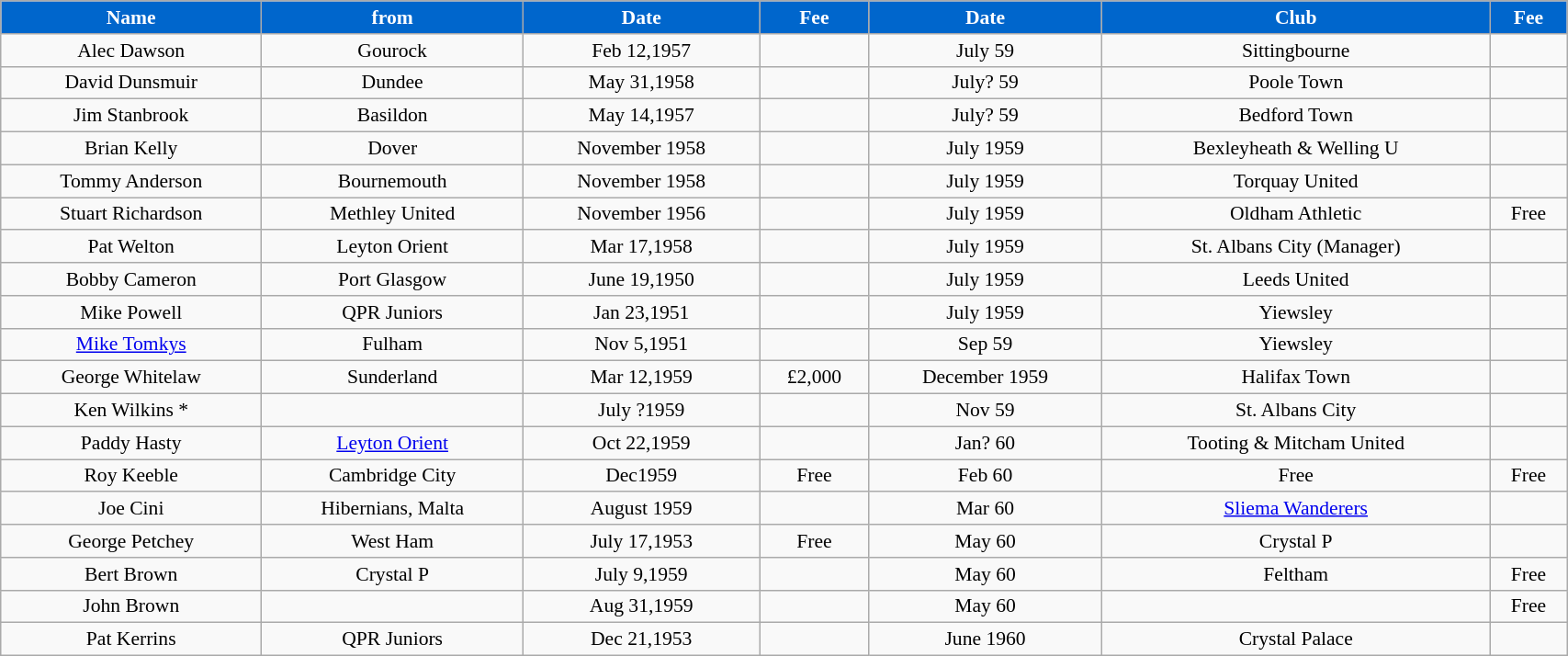<table class="wikitable" style="text-align:center; font-size:90%; width:90%;">
<tr>
<th style="background:#0066CC; color:#FFFFFF; text-align:center;"><strong>Name</strong></th>
<th style="background:#0066CC; color:#FFFFFF; text-align:center;">from</th>
<th style="background:#0066CC; color:#FFFFFF; text-align:center;">Date</th>
<th style="background:#0066CC; color:#FFFFFF; text-align:center;">Fee</th>
<th style="background:#0066CC; color:#FFFFFF; text-align:center;"><strong>Date</strong></th>
<th style="background:#0066CC; color:#FFFFFF; text-align:center;">Club</th>
<th style="background:#0066CC; color:#FFFFFF; text-align:center;">Fee</th>
</tr>
<tr>
<td>Alec Dawson</td>
<td>Gourock</td>
<td>Feb 12,1957</td>
<td></td>
<td>July 59</td>
<td>Sittingbourne</td>
<td></td>
</tr>
<tr>
<td>David Dunsmuir</td>
<td>Dundee</td>
<td>May 31,1958</td>
<td></td>
<td>July? 59</td>
<td>Poole Town</td>
<td></td>
</tr>
<tr>
<td>Jim Stanbrook</td>
<td>Basildon</td>
<td>May 14,1957</td>
<td></td>
<td>July? 59</td>
<td>Bedford Town</td>
<td></td>
</tr>
<tr>
<td>Brian Kelly</td>
<td>Dover</td>
<td>November 1958</td>
<td></td>
<td>July 1959</td>
<td>Bexleyheath & Welling U</td>
<td></td>
</tr>
<tr>
<td>Tommy Anderson</td>
<td>Bournemouth</td>
<td>November 1958</td>
<td></td>
<td>July 1959</td>
<td>Torquay United</td>
<td></td>
</tr>
<tr>
<td>Stuart Richardson</td>
<td>Methley United</td>
<td>November 1956</td>
<td></td>
<td>July 1959</td>
<td>Oldham Athletic</td>
<td>Free</td>
</tr>
<tr>
<td>Pat Welton</td>
<td>Leyton Orient</td>
<td>Mar 17,1958</td>
<td></td>
<td>July 1959</td>
<td>St. Albans City (Manager)</td>
<td></td>
</tr>
<tr>
<td>Bobby Cameron</td>
<td>Port Glasgow</td>
<td>June 19,1950</td>
<td></td>
<td>July 1959</td>
<td>Leeds United</td>
<td></td>
</tr>
<tr>
<td>Mike Powell</td>
<td>QPR Juniors</td>
<td>Jan 23,1951</td>
<td></td>
<td>July 1959</td>
<td>Yiewsley</td>
<td></td>
</tr>
<tr>
<td><a href='#'>Mike Tomkys</a></td>
<td>Fulham</td>
<td>Nov 5,1951</td>
<td></td>
<td>Sep 59</td>
<td>Yiewsley</td>
<td></td>
</tr>
<tr>
<td>George Whitelaw</td>
<td>Sunderland</td>
<td>Mar 12,1959</td>
<td>£2,000</td>
<td>December 1959</td>
<td>Halifax Town</td>
<td></td>
</tr>
<tr>
<td>Ken Wilkins *</td>
<td></td>
<td>July ?1959</td>
<td></td>
<td>Nov 59</td>
<td>St. Albans City</td>
<td></td>
</tr>
<tr>
<td>Paddy Hasty</td>
<td><a href='#'>Leyton Orient</a></td>
<td>Oct 22,1959</td>
<td></td>
<td>Jan? 60</td>
<td>Tooting & Mitcham United</td>
<td></td>
</tr>
<tr>
<td>Roy Keeble</td>
<td>Cambridge City</td>
<td>Dec1959</td>
<td>Free</td>
<td>Feb 60</td>
<td>Free</td>
<td>Free</td>
</tr>
<tr>
<td>Joe Cini</td>
<td>Hibernians, Malta</td>
<td>August 1959</td>
<td></td>
<td>Mar 60</td>
<td><a href='#'>Sliema Wanderers</a></td>
<td></td>
</tr>
<tr>
<td>George Petchey</td>
<td>West Ham</td>
<td>July 17,1953</td>
<td>Free</td>
<td>May 60</td>
<td>Crystal P</td>
<td></td>
</tr>
<tr>
<td>Bert Brown</td>
<td>Crystal P</td>
<td>July 9,1959</td>
<td></td>
<td>May 60</td>
<td>Feltham</td>
<td>Free</td>
</tr>
<tr>
<td>John Brown</td>
<td></td>
<td>Aug 31,1959</td>
<td></td>
<td>May 60</td>
<td></td>
<td>Free</td>
</tr>
<tr>
<td>Pat Kerrins</td>
<td>QPR Juniors</td>
<td>Dec 21,1953</td>
<td></td>
<td>June 1960</td>
<td>Crystal Palace</td>
<td></td>
</tr>
</table>
